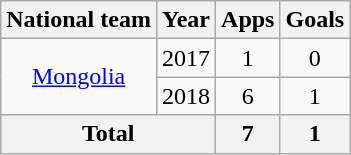<table class="wikitable" style="text-align:center">
<tr>
<th>National team</th>
<th>Year</th>
<th>Apps</th>
<th>Goals</th>
</tr>
<tr>
<td rowspan="2"><a href='#'>Mongolia</a></td>
<td>2017</td>
<td>1</td>
<td>0</td>
</tr>
<tr>
<td>2018</td>
<td>6</td>
<td>1</td>
</tr>
<tr>
<th colspan=2>Total</th>
<th>7</th>
<th>1</th>
</tr>
</table>
